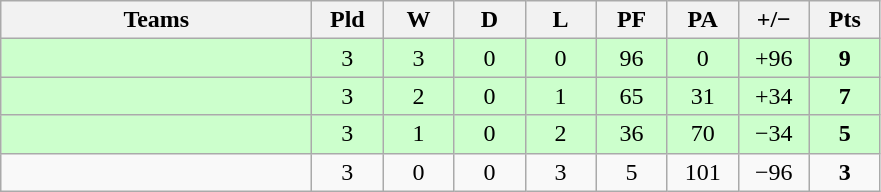<table class="wikitable" style="text-align: center;">
<tr>
<th width="200">Teams</th>
<th width="40">Pld</th>
<th width="40">W</th>
<th width="40">D</th>
<th width="40">L</th>
<th width="40">PF</th>
<th width="40">PA</th>
<th width="40">+/−</th>
<th width="40">Pts</th>
</tr>
<tr style="background:#cfc; width:20px;">
<td align=left></td>
<td>3</td>
<td>3</td>
<td>0</td>
<td>0</td>
<td>96</td>
<td>0</td>
<td>+96</td>
<td><strong>9</strong></td>
</tr>
<tr style="background:#cfc; width:20px;">
<td align=left></td>
<td>3</td>
<td>2</td>
<td>0</td>
<td>1</td>
<td>65</td>
<td>31</td>
<td>+34</td>
<td><strong>7</strong></td>
</tr>
<tr style="background:#cfc; width:20px;">
<td align=left></td>
<td>3</td>
<td>1</td>
<td>0</td>
<td>2</td>
<td>36</td>
<td>70</td>
<td>−34</td>
<td><strong>5</strong></td>
</tr>
<tr>
<td align=left></td>
<td>3</td>
<td>0</td>
<td>0</td>
<td>3</td>
<td>5</td>
<td>101</td>
<td>−96</td>
<td><strong>3</strong></td>
</tr>
</table>
